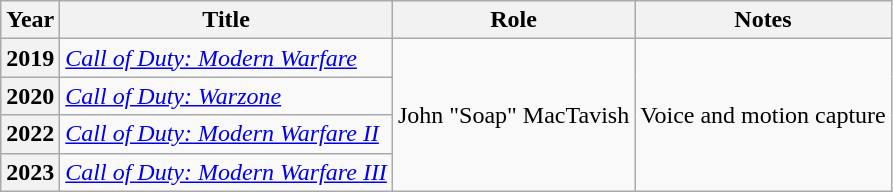<table class="wikitable plainrowheaders sortable" style="margin-right: 0;">
<tr>
<th scope="col">Year</th>
<th scope="col">Title</th>
<th scope="col">Role</th>
<th scope="col" class="unsortable">Notes</th>
</tr>
<tr>
<th scope="row">2019</th>
<td><em><a href='#'>Call of Duty: Modern Warfare</a></em></td>
<td rowspan="4">John "Soap" MacTavish</td>
<td rowspan="4">Voice and motion capture</td>
</tr>
<tr>
<th scope="row">2020</th>
<td><em><a href='#'>Call of Duty: Warzone</a></em></td>
</tr>
<tr>
<th scope="row">2022</th>
<td><em><a href='#'>Call of Duty: Modern Warfare II</a></em></td>
</tr>
<tr>
<th scope="row">2023</th>
<td><em><a href='#'>Call of Duty: Modern Warfare III</a></em></td>
</tr>
</table>
